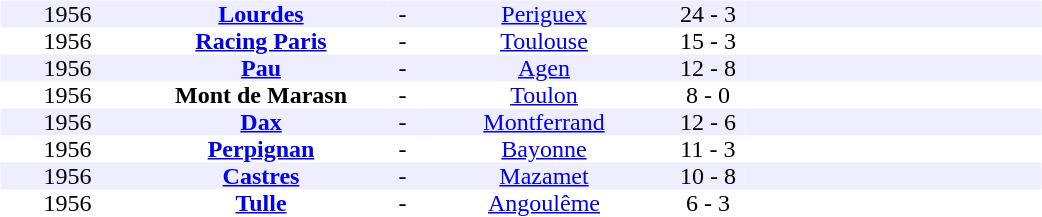<table width=700>
<tr>
<td width=700 valign=top><br><table border=0 cellspacing=0 cellpadding=0 style=font-size: 100%; border-collapse: collapse; width=100%>
<tr align=center bgcolor=#EEEEFF>
<td width=90>1956</td>
<td width=170><strong><a href='#'>Lourdes</a></strong></td>
<td width=20>-</td>
<td width=170><a href='#'>Periguex</a></td>
<td width=50>24 - 3</td>
<td width=200></td>
</tr>
<tr align=center bgcolor=#FFFFFF>
<td width=90>1956</td>
<td width=170><strong><a href='#'>Racing Paris</a></strong></td>
<td width=20>-</td>
<td width=170><a href='#'>Toulouse</a></td>
<td width=50>15 - 3</td>
<td width=200></td>
</tr>
<tr align=center bgcolor=#EEEEFF>
<td width=90>1956</td>
<td width=170><strong><a href='#'>Pau</a></strong></td>
<td width=20>-</td>
<td width=170><a href='#'>Agen</a></td>
<td width=50>12 - 8</td>
<td width=200></td>
</tr>
<tr align=center bgcolor=#FFFFFF>
<td width=90>1956</td>
<td width=170><strong>Mont de Marasn</strong></td>
<td width=20>-</td>
<td width=170><a href='#'>Toulon</a></td>
<td width=50>8 - 0</td>
<td width=200></td>
</tr>
<tr align=center bgcolor=#EEEEFF>
<td width=90>1956</td>
<td width=170><strong><a href='#'>Dax</a></strong></td>
<td width=20>-</td>
<td width=170><a href='#'>Montferrand</a></td>
<td width=50>12 - 6</td>
<td width=200></td>
</tr>
<tr align=center bgcolor=#FFFFFF>
<td width=90>1956</td>
<td width=170><strong><a href='#'>Perpignan</a></strong></td>
<td width=20>-</td>
<td width=170><a href='#'>Bayonne</a></td>
<td width=50>11 - 3</td>
<td width=200></td>
</tr>
<tr align=center bgcolor=#EEEEFF>
<td width=90>1956</td>
<td width=170><strong><a href='#'>Castres</a></strong></td>
<td width=20>-</td>
<td width=170><a href='#'>Mazamet</a></td>
<td width=50>10 - 8</td>
<td width=200></td>
</tr>
<tr align=center bgcolor=#FFFFFF>
<td width=90>1956</td>
<td width=170><strong><a href='#'>Tulle</a></strong></td>
<td width=20>-</td>
<td width=170><a href='#'>Angoulême</a></td>
<td width=50>6 - 3</td>
<td width=200></td>
</tr>
</table>
</td>
</tr>
</table>
